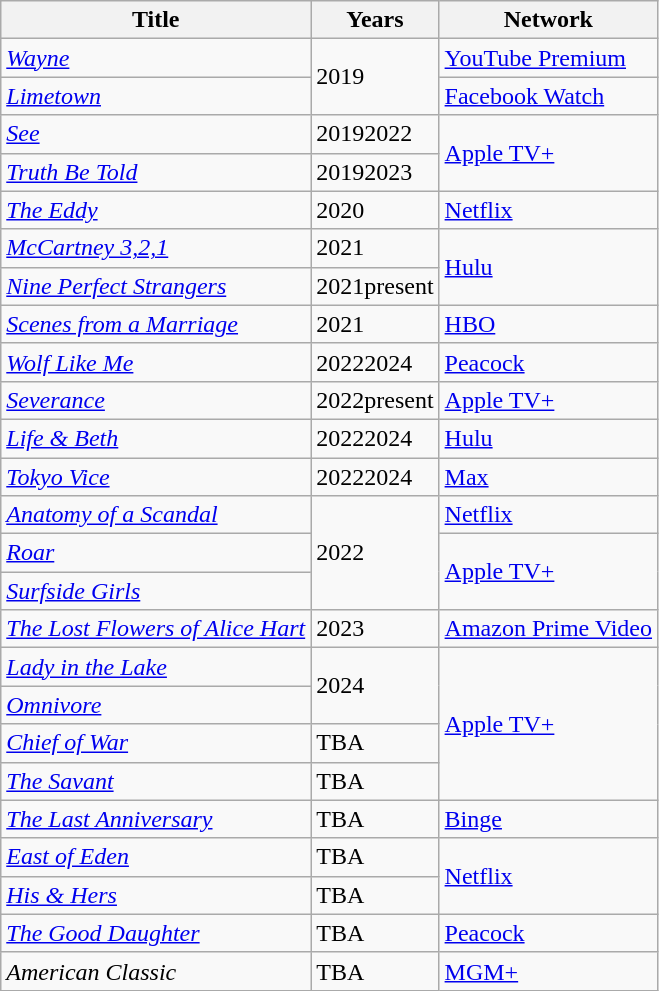<table class="wikitable sortable">
<tr>
<th>Title</th>
<th>Years</th>
<th>Network</th>
</tr>
<tr>
<td><em><a href='#'>Wayne</a></em></td>
<td rowspan="2">2019</td>
<td><a href='#'>YouTube Premium</a></td>
</tr>
<tr>
<td><em><a href='#'>Limetown</a></em></td>
<td><a href='#'>Facebook Watch</a></td>
</tr>
<tr>
<td><em><a href='#'>See</a></em></td>
<td>20192022</td>
<td rowspan="2"><a href='#'>Apple TV+</a></td>
</tr>
<tr>
<td><em><a href='#'>Truth Be Told</a></em></td>
<td>20192023</td>
</tr>
<tr>
<td><em><a href='#'>The Eddy</a></em></td>
<td>2020</td>
<td><a href='#'>Netflix</a></td>
</tr>
<tr>
<td><em><a href='#'>McCartney 3,2,1</a></em></td>
<td>2021</td>
<td rowspan="2"><a href='#'>Hulu</a></td>
</tr>
<tr>
<td><em><a href='#'>Nine Perfect Strangers</a></em></td>
<td>2021present</td>
</tr>
<tr>
<td><em><a href='#'>Scenes from a Marriage</a></em></td>
<td>2021</td>
<td><a href='#'>HBO</a></td>
</tr>
<tr>
<td><em><a href='#'>Wolf Like Me</a></em></td>
<td>20222024</td>
<td><a href='#'>Peacock</a></td>
</tr>
<tr>
<td><em><a href='#'>Severance</a></em></td>
<td>2022present</td>
<td><a href='#'>Apple TV+</a></td>
</tr>
<tr>
<td><em><a href='#'>Life & Beth</a></em></td>
<td>20222024</td>
<td><a href='#'>Hulu</a></td>
</tr>
<tr>
<td><em><a href='#'>Tokyo Vice</a></em></td>
<td>20222024</td>
<td><a href='#'>Max</a></td>
</tr>
<tr>
<td><em><a href='#'>Anatomy of a Scandal</a></em></td>
<td rowspan="3">2022</td>
<td><a href='#'>Netflix</a></td>
</tr>
<tr>
<td><em><a href='#'>Roar</a></em></td>
<td rowspan="2"><a href='#'>Apple TV+</a></td>
</tr>
<tr>
<td><em><a href='#'>Surfside Girls</a></em></td>
</tr>
<tr>
<td><em><a href='#'>The Lost Flowers of Alice Hart</a></em></td>
<td>2023</td>
<td><a href='#'>Amazon Prime Video</a></td>
</tr>
<tr>
<td><em><a href='#'>Lady in the Lake</a></em></td>
<td rowspan="2">2024</td>
<td rowspan="4"><a href='#'>Apple TV+</a></td>
</tr>
<tr>
<td><em><a href='#'>Omnivore</a></em></td>
</tr>
<tr>
<td><em><a href='#'>Chief of War</a></em></td>
<td>TBA</td>
</tr>
<tr>
<td><em><a href='#'>The Savant</a></em></td>
<td>TBA</td>
</tr>
<tr>
<td><em><a href='#'>The Last Anniversary</a></em></td>
<td>TBA</td>
<td><a href='#'>Binge</a></td>
</tr>
<tr>
<td><em><a href='#'>East of Eden</a></em></td>
<td>TBA</td>
<td rowspan="2"><a href='#'>Netflix</a></td>
</tr>
<tr>
<td><em><a href='#'>His & Hers</a></em></td>
<td>TBA</td>
</tr>
<tr>
<td><em><a href='#'>The Good Daughter</a></em></td>
<td>TBA</td>
<td><a href='#'>Peacock</a></td>
</tr>
<tr>
<td><em>American Classic</em></td>
<td>TBA</td>
<td><a href='#'>MGM+</a></td>
</tr>
</table>
